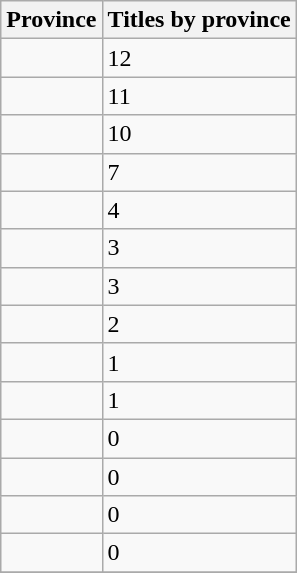<table class="wikitable">
<tr>
<th scope="col">Province</th>
<th scope="col">Titles by province</th>
</tr>
<tr>
<td></td>
<td>12</td>
</tr>
<tr>
<td></td>
<td>11</td>
</tr>
<tr>
<td></td>
<td>10</td>
</tr>
<tr>
<td></td>
<td>7</td>
</tr>
<tr>
<td></td>
<td>4</td>
</tr>
<tr>
<td></td>
<td>3</td>
</tr>
<tr>
<td></td>
<td>3</td>
</tr>
<tr>
<td></td>
<td>2</td>
</tr>
<tr>
<td></td>
<td>1</td>
</tr>
<tr>
<td></td>
<td>1</td>
</tr>
<tr>
<td></td>
<td>0</td>
</tr>
<tr>
<td></td>
<td>0</td>
</tr>
<tr>
<td></td>
<td>0</td>
</tr>
<tr>
<td></td>
<td>0</td>
</tr>
<tr>
</tr>
</table>
